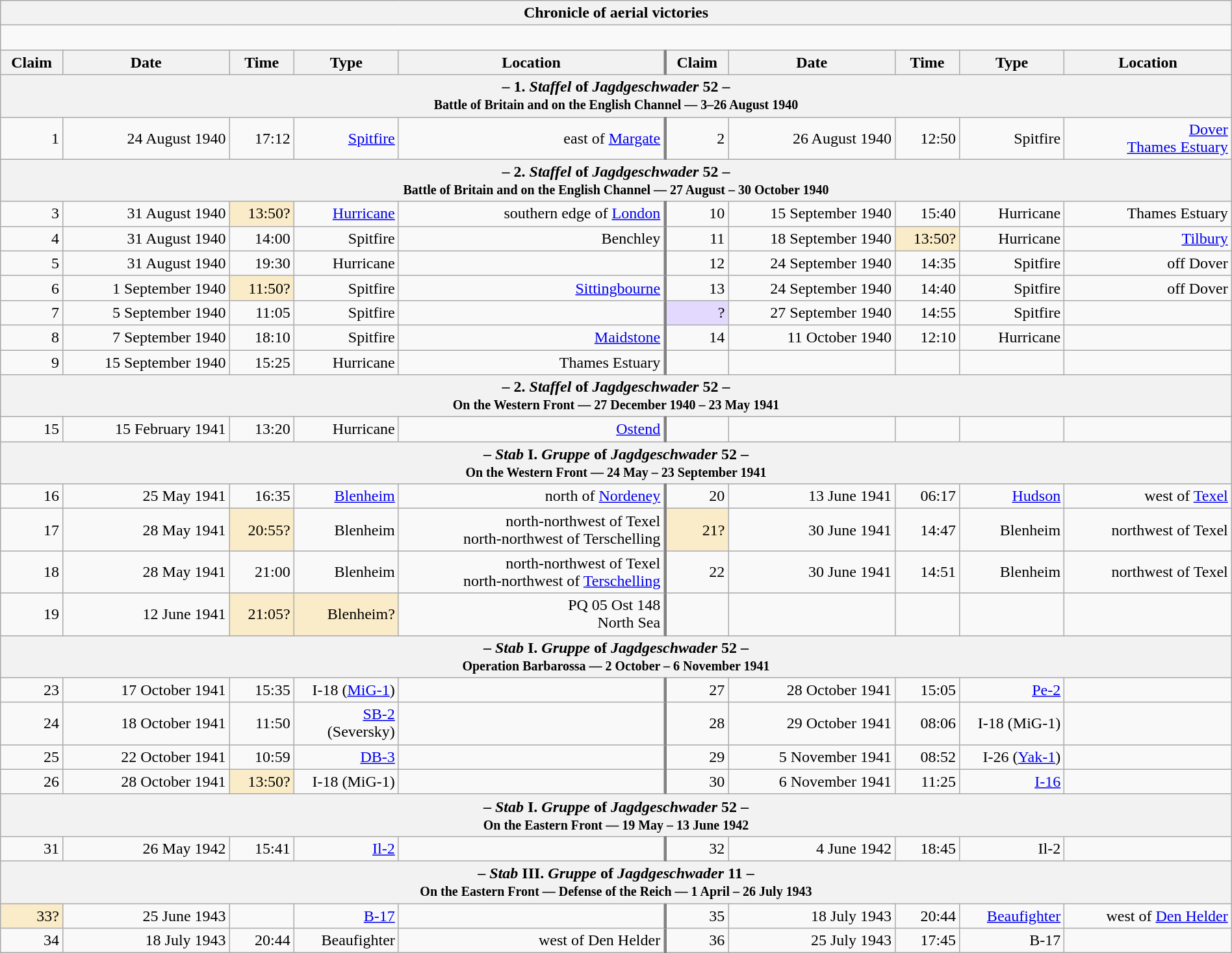<table class="wikitable plainrowheaders collapsible" style="margin-left: auto; margin-right: auto; border: none; text-align:right; width: 100%;">
<tr>
<th colspan="10">Chronicle of aerial victories</th>
</tr>
<tr>
<td colspan="10" style="text-align: left;"><br>
</td>
</tr>
<tr>
<th scope="col">Claim</th>
<th scope="col">Date</th>
<th scope="col">Time</th>
<th scope="col" width="100px">Type</th>
<th scope="col">Location</th>
<th scope="col" style="border-left: 3px solid grey;">Claim</th>
<th scope="col">Date</th>
<th scope="col">Time</th>
<th scope="col" width="100px">Type</th>
<th scope="col">Location</th>
</tr>
<tr>
<th colspan="10">– 1. <em>Staffel</em> of <em>Jagdgeschwader</em> 52 –<br><small>Battle of Britain and on the English Channel — 3–26 August 1940</small></th>
</tr>
<tr>
<td>1</td>
<td>24 August 1940</td>
<td>17:12</td>
<td><a href='#'>Spitfire</a></td>
<td> east of <a href='#'>Margate</a></td>
<td style="border-left: 3px solid grey;">2</td>
<td>26 August 1940</td>
<td>12:50</td>
<td>Spitfire</td>
<td><a href='#'>Dover</a><br><a href='#'>Thames Estuary</a></td>
</tr>
<tr>
<th colspan="10">– 2. <em>Staffel</em> of <em>Jagdgeschwader</em> 52 –<br><small>Battle of Britain and on the English Channel — 27 August – 30 October 1940</small></th>
</tr>
<tr>
<td>3</td>
<td>31 August 1940</td>
<td style="background:#faecc8">13:50?</td>
<td><a href='#'>Hurricane</a></td>
<td>southern edge of <a href='#'>London</a></td>
<td style="border-left: 3px solid grey;">10</td>
<td>15 September 1940</td>
<td>15:40</td>
<td>Hurricane</td>
<td>Thames Estuary</td>
</tr>
<tr>
<td>4</td>
<td>31 August 1940</td>
<td>14:00</td>
<td>Spitfire</td>
<td>Benchley</td>
<td style="border-left: 3px solid grey;">11</td>
<td>18 September 1940</td>
<td style="background:#faecc8">13:50?</td>
<td>Hurricane</td>
<td><a href='#'>Tilbury</a></td>
</tr>
<tr>
<td>5</td>
<td>31 August 1940</td>
<td>19:30</td>
<td>Hurricane</td>
<td></td>
<td style="border-left: 3px solid grey;">12</td>
<td>24 September 1940</td>
<td>14:35</td>
<td>Spitfire</td>
<td> off Dover</td>
</tr>
<tr>
<td>6</td>
<td>1 September 1940</td>
<td style="background:#faecc8">11:50?</td>
<td>Spitfire</td>
<td><a href='#'>Sittingbourne</a></td>
<td style="border-left: 3px solid grey;">13</td>
<td>24 September 1940</td>
<td>14:40</td>
<td>Spitfire</td>
<td> off Dover</td>
</tr>
<tr>
<td>7</td>
<td>5 September 1940</td>
<td>11:05</td>
<td>Spitfire</td>
<td></td>
<td style="border-left: 3px solid grey; background:#e3d9ff;">?</td>
<td>27 September 1940</td>
<td>14:55</td>
<td>Spitfire</td>
<td></td>
</tr>
<tr>
<td>8</td>
<td>7 September 1940</td>
<td>18:10</td>
<td>Spitfire</td>
<td><a href='#'>Maidstone</a></td>
<td style="border-left: 3px solid grey;">14</td>
<td>11 October 1940</td>
<td>12:10</td>
<td>Hurricane</td>
<td></td>
</tr>
<tr>
<td>9</td>
<td>15 September 1940</td>
<td>15:25</td>
<td>Hurricane</td>
<td>Thames Estuary</td>
<td style="border-left: 3px solid grey;"></td>
<td></td>
<td></td>
<td></td>
<td></td>
</tr>
<tr>
<th colspan="10">– 2. <em>Staffel</em> of <em>Jagdgeschwader</em> 52 –<br><small>On the Western Front — 27 December 1940 – 23 May 1941</small></th>
</tr>
<tr>
<td>15</td>
<td>15 February 1941</td>
<td>13:20</td>
<td>Hurricane</td>
<td><a href='#'>Ostend</a></td>
<td style="border-left: 3px solid grey;"></td>
<td></td>
<td></td>
<td></td>
<td></td>
</tr>
<tr>
<th colspan="10">– <em>Stab</em> I. <em>Gruppe</em> of <em>Jagdgeschwader</em> 52 –<br><small>On the Western Front — 24 May – 23 September 1941</small></th>
</tr>
<tr>
<td>16</td>
<td>25 May 1941</td>
<td>16:35</td>
<td><a href='#'>Blenheim</a></td>
<td>north of <a href='#'>Nordeney</a></td>
<td style="border-left: 3px solid grey;">20</td>
<td>13 June 1941</td>
<td>06:17</td>
<td><a href='#'>Hudson</a></td>
<td> west of <a href='#'>Texel</a></td>
</tr>
<tr>
<td>17</td>
<td>28 May 1941</td>
<td style="background:#faecc8">20:55?</td>
<td>Blenheim</td>
<td> north-northwest of Texel<br> north-northwest of Terschelling</td>
<td style="border-left: 3px solid grey; background:#faecc8">21?</td>
<td>30 June 1941</td>
<td>14:47</td>
<td>Blenheim</td>
<td> northwest of Texel</td>
</tr>
<tr>
<td>18</td>
<td>28 May 1941</td>
<td>21:00</td>
<td>Blenheim</td>
<td> north-northwest of Texel<br> north-northwest of <a href='#'>Terschelling</a></td>
<td style="border-left: 3px solid grey;">22</td>
<td>30 June 1941</td>
<td>14:51</td>
<td>Blenheim</td>
<td> northwest of Texel</td>
</tr>
<tr>
<td>19</td>
<td>12 June 1941</td>
<td style="background:#faecc8">21:05?</td>
<td style="background:#faecc8">Blenheim?</td>
<td>PQ 05 Ost 148<br>North Sea</td>
<td style="border-left: 3px solid grey;"></td>
<td></td>
<td></td>
<td></td>
<td></td>
</tr>
<tr>
<th colspan="10">– <em>Stab</em> I. <em>Gruppe</em> of <em>Jagdgeschwader</em> 52 –<br><small>Operation Barbarossa — 2 October – 6 November 1941</small></th>
</tr>
<tr>
<td>23</td>
<td>17 October 1941</td>
<td>15:35</td>
<td>I-18 (<a href='#'>MiG-1</a>)</td>
<td></td>
<td style="border-left: 3px solid grey;">27</td>
<td>28 October 1941</td>
<td>15:05</td>
<td><a href='#'>Pe-2</a></td>
<td></td>
</tr>
<tr>
<td>24</td>
<td>18 October 1941</td>
<td>11:50</td>
<td><a href='#'>SB-2</a> (Seversky)</td>
<td></td>
<td style="border-left: 3px solid grey;">28</td>
<td>29 October 1941</td>
<td>08:06</td>
<td>I-18 (MiG-1)</td>
<td></td>
</tr>
<tr>
<td>25</td>
<td>22 October 1941</td>
<td>10:59</td>
<td><a href='#'>DB-3</a></td>
<td></td>
<td style="border-left: 3px solid grey;">29</td>
<td>5 November 1941</td>
<td>08:52</td>
<td>I-26 (<a href='#'>Yak-1</a>)</td>
<td></td>
</tr>
<tr>
<td>26</td>
<td>28 October 1941</td>
<td style="background:#faecc8">13:50?</td>
<td>I-18 (MiG-1)</td>
<td></td>
<td style="border-left: 3px solid grey;">30</td>
<td>6 November 1941</td>
<td>11:25</td>
<td><a href='#'>I-16</a></td>
<td></td>
</tr>
<tr>
<th colspan="10">– <em>Stab</em> I. <em>Gruppe</em> of <em>Jagdgeschwader</em> 52 –<br><small>On the Eastern Front — 19 May – 13 June 1942</small></th>
</tr>
<tr>
<td>31</td>
<td>26 May 1942</td>
<td>15:41</td>
<td><a href='#'>Il-2</a></td>
<td></td>
<td style="border-left: 3px solid grey;">32</td>
<td>4 June 1942</td>
<td>18:45</td>
<td>Il-2</td>
<td></td>
</tr>
<tr>
<th colspan="10">– <em>Stab</em> III. <em>Gruppe</em> of <em>Jagdgeschwader</em> 11 –<br><small>On the Eastern Front — Defense of the Reich — 1 April – 26 July 1943</small></th>
</tr>
<tr>
<td style="background:#faecc8">33?</td>
<td>25 June 1943</td>
<td></td>
<td><a href='#'>B-17</a></td>
<td></td>
<td style="border-left: 3px solid grey;">35</td>
<td>18 July 1943</td>
<td>20:44</td>
<td><a href='#'>Beaufighter</a></td>
<td> west of <a href='#'>Den Helder</a></td>
</tr>
<tr>
<td>34</td>
<td>18 July 1943</td>
<td>20:44</td>
<td>Beaufighter</td>
<td> west of Den Helder</td>
<td style="border-left: 3px solid grey;">36</td>
<td>25 July 1943</td>
<td>17:45</td>
<td>B-17</td>
<td></td>
</tr>
</table>
